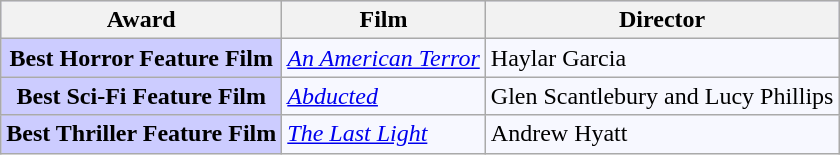<table class="wikitable sortable">
<tr style=background:#ccccff>
<th>Award</th>
<th>Film</th>
<th>Director</th>
</tr>
<tr>
<th style="background: #ccccff;">Best Horror Feature Film</th>
<td style="background: #f7f8ff; white-space: nowrap;"><em><a href='#'>An American Terror</a></em></td>
<td style="background: #f7f8ff; white-space: nowrap;">Haylar Garcia</td>
</tr>
<tr>
<th style="background: #ccccff;">Best Sci-Fi Feature Film</th>
<td style="background: #f7f8ff; white-space: nowrap;"><em><a href='#'>Abducted</a></em></td>
<td style="background: #f7f8ff; white-space: nowrap;">Glen Scantlebury and Lucy Phillips</td>
</tr>
<tr>
<th style="background: #ccccff;">Best Thriller Feature Film</th>
<td style="background: #f7f8ff; white-space: nowrap;"><em><a href='#'>The Last Light</a></em></td>
<td style="background: #f7f8ff; white-space: nowrap;">Andrew Hyatt</td>
</tr>
</table>
